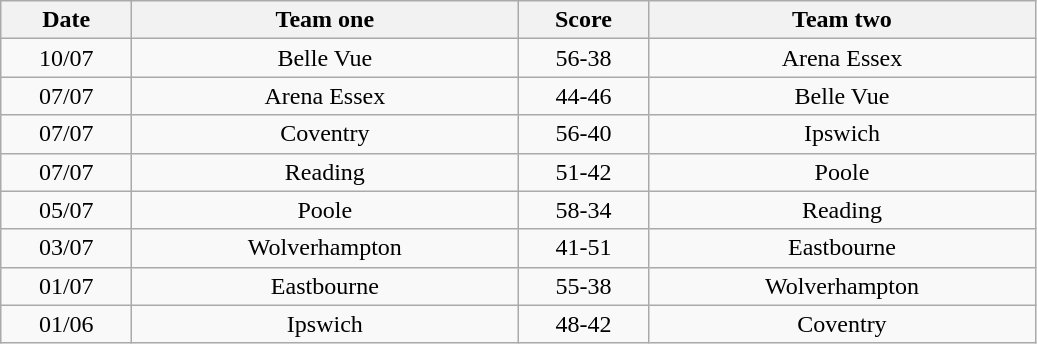<table class="wikitable" style="text-align: center">
<tr>
<th width=80>Date</th>
<th width=250>Team one</th>
<th width=80>Score</th>
<th width=250>Team two</th>
</tr>
<tr>
<td>10/07</td>
<td>Belle Vue</td>
<td>56-38</td>
<td>Arena Essex</td>
</tr>
<tr>
<td>07/07</td>
<td>Arena Essex</td>
<td>44-46</td>
<td>Belle Vue</td>
</tr>
<tr>
<td>07/07</td>
<td>Coventry</td>
<td>56-40</td>
<td>Ipswich</td>
</tr>
<tr>
<td>07/07</td>
<td>Reading</td>
<td>51-42</td>
<td>Poole</td>
</tr>
<tr>
<td>05/07</td>
<td>Poole</td>
<td>58-34</td>
<td>Reading</td>
</tr>
<tr>
<td>03/07</td>
<td>Wolverhampton</td>
<td>41-51</td>
<td>Eastbourne</td>
</tr>
<tr>
<td>01/07</td>
<td>Eastbourne</td>
<td>55-38</td>
<td>Wolverhampton</td>
</tr>
<tr>
<td>01/06</td>
<td>Ipswich</td>
<td>48-42</td>
<td>Coventry</td>
</tr>
</table>
